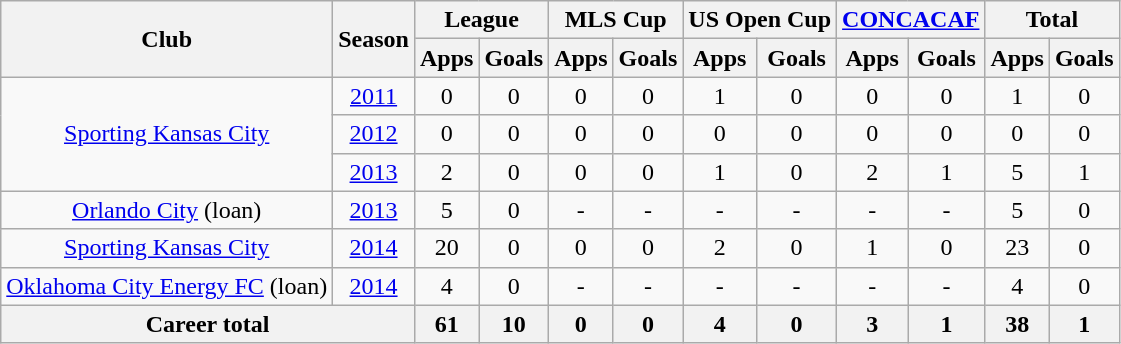<table class="wikitable" style="text-align: center;">
<tr>
<th rowspan="2">Club</th>
<th rowspan="2">Season</th>
<th colspan="2">League</th>
<th colspan="2">MLS Cup</th>
<th colspan="2">US Open Cup</th>
<th colspan="2"><a href='#'>CONCACAF</a></th>
<th colspan="2">Total</th>
</tr>
<tr>
<th>Apps</th>
<th>Goals</th>
<th>Apps</th>
<th>Goals</th>
<th>Apps</th>
<th>Goals</th>
<th>Apps</th>
<th>Goals</th>
<th>Apps</th>
<th>Goals</th>
</tr>
<tr>
<td rowspan="3"><a href='#'>Sporting Kansas City</a></td>
<td><a href='#'>2011</a></td>
<td>0</td>
<td>0</td>
<td>0</td>
<td>0</td>
<td>1</td>
<td>0</td>
<td>0</td>
<td>0</td>
<td>1</td>
<td>0</td>
</tr>
<tr>
<td><a href='#'>2012</a></td>
<td>0</td>
<td>0</td>
<td>0</td>
<td>0</td>
<td>0</td>
<td>0</td>
<td>0</td>
<td>0</td>
<td>0</td>
<td>0</td>
</tr>
<tr>
<td><a href='#'>2013</a></td>
<td>2</td>
<td>0</td>
<td>0</td>
<td>0</td>
<td>1</td>
<td>0</td>
<td>2</td>
<td>1</td>
<td>5</td>
<td>1</td>
</tr>
<tr>
<td><a href='#'>Orlando City</a> (loan)</td>
<td><a href='#'>2013</a></td>
<td>5</td>
<td>0</td>
<td>-</td>
<td>-</td>
<td>-</td>
<td>-</td>
<td>-</td>
<td>-</td>
<td>5</td>
<td>0</td>
</tr>
<tr>
<td><a href='#'>Sporting Kansas City</a></td>
<td><a href='#'>2014</a></td>
<td>20</td>
<td>0</td>
<td>0</td>
<td>0</td>
<td>2</td>
<td>0</td>
<td>1</td>
<td>0</td>
<td>23</td>
<td>0</td>
</tr>
<tr>
<td><a href='#'>Oklahoma City Energy FC</a> (loan)</td>
<td><a href='#'>2014</a></td>
<td>4</td>
<td>0</td>
<td>-</td>
<td>-</td>
<td>-</td>
<td>-</td>
<td>-</td>
<td>-</td>
<td>4</td>
<td>0</td>
</tr>
<tr>
<th colspan="2">Career total</th>
<th>61</th>
<th>10</th>
<th>0</th>
<th>0</th>
<th>4</th>
<th>0</th>
<th>3</th>
<th>1</th>
<th>38</th>
<th>1</th>
</tr>
</table>
